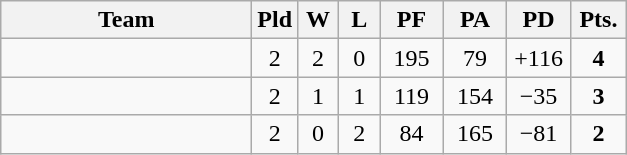<table class=wikitable style="text-align:center">
<tr>
<th width=160>Team</th>
<th width=20>Pld</th>
<th width=20>W</th>
<th width=20>L</th>
<th width=35>PF</th>
<th width=35>PA</th>
<th width=35>PD</th>
<th width=30>Pts.</th>
</tr>
<tr>
<td align=left></td>
<td>2</td>
<td>2</td>
<td>0</td>
<td>195</td>
<td>79</td>
<td>+116</td>
<td><strong>4</strong></td>
</tr>
<tr>
<td align=left></td>
<td>2</td>
<td>1</td>
<td>1</td>
<td>119</td>
<td>154</td>
<td>−35</td>
<td><strong>3</strong></td>
</tr>
<tr>
<td align=left></td>
<td>2</td>
<td>0</td>
<td>2</td>
<td>84</td>
<td>165</td>
<td>−81</td>
<td><strong>2</strong></td>
</tr>
</table>
